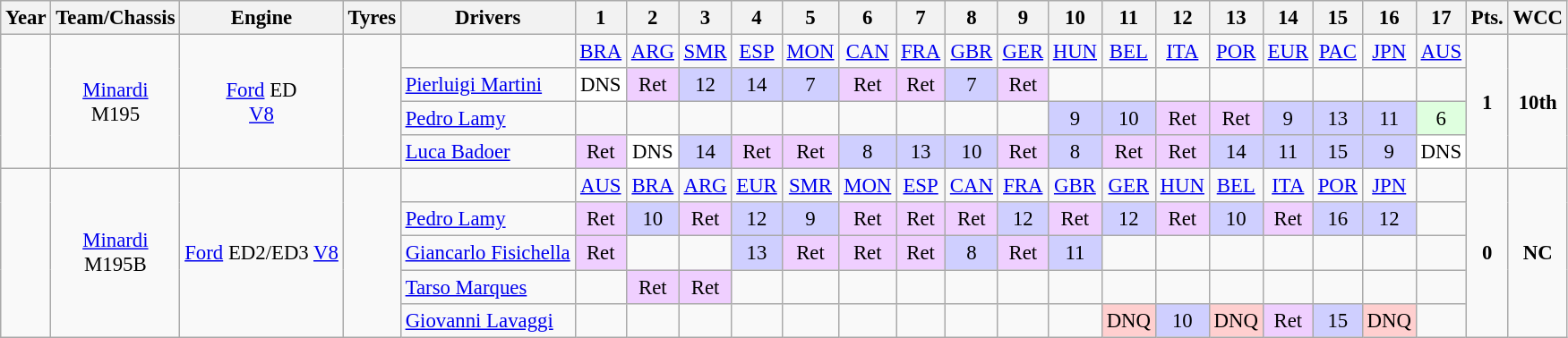<table class="wikitable" style="text-align:center; font-size:95%">
<tr>
<th>Year</th>
<th>Team/Chassis</th>
<th>Engine</th>
<th>Tyres</th>
<th>Drivers</th>
<th>1</th>
<th>2</th>
<th>3</th>
<th>4</th>
<th>5</th>
<th>6</th>
<th>7</th>
<th>8</th>
<th>9</th>
<th>10</th>
<th>11</th>
<th>12</th>
<th>13</th>
<th>14</th>
<th>15</th>
<th>16</th>
<th>17</th>
<th>Pts.</th>
<th>WCC</th>
</tr>
<tr>
<td rowspan="4"></td>
<td rowspan="4"><a href='#'>Minardi</a><br>M195</td>
<td rowspan="4"><a href='#'>Ford</a> ED<br><a href='#'>V8</a></td>
<td rowspan="4"></td>
<td></td>
<td><a href='#'>BRA</a></td>
<td><a href='#'>ARG</a></td>
<td><a href='#'>SMR</a></td>
<td><a href='#'>ESP</a></td>
<td><a href='#'>MON</a></td>
<td><a href='#'>CAN</a></td>
<td><a href='#'>FRA</a></td>
<td><a href='#'>GBR</a></td>
<td><a href='#'>GER</a></td>
<td><a href='#'>HUN</a></td>
<td><a href='#'>BEL</a></td>
<td><a href='#'>ITA</a></td>
<td><a href='#'>POR</a></td>
<td><a href='#'>EUR</a></td>
<td><a href='#'>PAC</a></td>
<td><a href='#'>JPN</a></td>
<td><a href='#'>AUS</a></td>
<td rowspan="4"><strong>1</strong></td>
<td rowspan="4"><strong>10th</strong></td>
</tr>
<tr>
<td align="left"><a href='#'>Pierluigi Martini</a></td>
<td style="background:#ffffff;">DNS</td>
<td style="background:#efcfff;">Ret</td>
<td style="background:#cfcfff;">12</td>
<td style="background:#cfcfff;">14</td>
<td style="background:#cfcfff;">7</td>
<td style="background:#efcfff;">Ret</td>
<td style="background:#efcfff;">Ret</td>
<td style="background:#cfcfff;">7</td>
<td style="background:#efcfff;">Ret</td>
<td></td>
<td></td>
<td></td>
<td></td>
<td></td>
<td></td>
<td></td>
<td></td>
</tr>
<tr>
<td align="left"><a href='#'>Pedro Lamy</a></td>
<td></td>
<td></td>
<td></td>
<td></td>
<td></td>
<td></td>
<td></td>
<td></td>
<td></td>
<td style="background:#cfcfff;">9</td>
<td style="background:#cfcfff;">10</td>
<td style="background:#efcfff;">Ret</td>
<td style="background:#efcfff;">Ret</td>
<td style="background:#cfcfff;">9</td>
<td style="background:#cfcfff;">13</td>
<td style="background:#cfcfff;">11</td>
<td style="background:#dfffdf;">6</td>
</tr>
<tr>
<td align="left"><a href='#'>Luca Badoer</a></td>
<td style="background:#efcfff;">Ret</td>
<td style="background:#ffffff;">DNS</td>
<td style="background:#cfcfff;">14</td>
<td style="background:#efcfff;">Ret</td>
<td style="background:#efcfff;">Ret</td>
<td style="background:#cfcfff;">8</td>
<td style="background:#cfcfff;">13</td>
<td style="background:#cfcfff;">10</td>
<td style="background:#efcfff;">Ret</td>
<td style="background:#cfcfff;">8</td>
<td style="background:#efcfff;">Ret</td>
<td style="background:#efcfff;">Ret</td>
<td style="background:#cfcfff;">14</td>
<td style="background:#cfcfff;">11</td>
<td style="background:#cfcfff;">15</td>
<td style="background:#cfcfff;">9</td>
<td style="background:#ffffff;">DNS</td>
</tr>
<tr>
<td rowspan="5"></td>
<td rowspan="5"><a href='#'>Minardi</a><br>M195B</td>
<td rowspan="5"><a href='#'>Ford</a> ED2/ED3 <a href='#'>V8</a></td>
<td rowspan="5"></td>
<td></td>
<td><a href='#'>AUS</a></td>
<td><a href='#'>BRA</a></td>
<td><a href='#'>ARG</a></td>
<td><a href='#'>EUR</a></td>
<td><a href='#'>SMR</a></td>
<td><a href='#'>MON</a></td>
<td><a href='#'>ESP</a></td>
<td><a href='#'>CAN</a></td>
<td><a href='#'>FRA</a></td>
<td><a href='#'>GBR</a></td>
<td><a href='#'>GER</a></td>
<td><a href='#'>HUN</a></td>
<td><a href='#'>BEL</a></td>
<td><a href='#'>ITA</a></td>
<td><a href='#'>POR</a></td>
<td><a href='#'>JPN</a></td>
<td></td>
<td rowspan="5"><strong>0</strong></td>
<td rowspan="5"><strong>NC</strong></td>
</tr>
<tr>
<td align="left"><a href='#'>Pedro Lamy</a></td>
<td style="background:#efcfff;">Ret</td>
<td style="background:#cfcfff;">10</td>
<td style="background:#efcfff;">Ret</td>
<td style="background:#cfcfff;">12</td>
<td style="background:#cfcfff;">9</td>
<td style="background:#efcfff;">Ret</td>
<td style="background:#efcfff;">Ret</td>
<td style="background:#efcfff;">Ret</td>
<td style="background:#cfcfff;">12</td>
<td style="background:#efcfff;">Ret</td>
<td style="background:#cfcfff;">12</td>
<td style="background:#efcfff;">Ret</td>
<td style="background:#cfcfff;">10</td>
<td style="background:#efcfff;">Ret</td>
<td style="background:#cfcfff;">16</td>
<td style="background:#cfcfff;">12</td>
<td></td>
</tr>
<tr>
<td align="left"><a href='#'>Giancarlo Fisichella</a></td>
<td style="background:#efcfff;">Ret</td>
<td></td>
<td></td>
<td style="background:#cfcfff;">13</td>
<td style="background:#efcfff;">Ret</td>
<td style="background:#efcfff;">Ret</td>
<td style="background:#efcfff;">Ret</td>
<td style="background:#cfcfff;">8</td>
<td style="background:#efcfff;">Ret</td>
<td style="background:#cfcfff;">11</td>
<td></td>
<td></td>
<td></td>
<td></td>
<td></td>
<td></td>
<td></td>
</tr>
<tr>
<td align="left"><a href='#'>Tarso Marques</a></td>
<td></td>
<td style="background:#efcfff;">Ret</td>
<td style="background:#efcfff;">Ret</td>
<td></td>
<td></td>
<td></td>
<td></td>
<td></td>
<td></td>
<td></td>
<td></td>
<td></td>
<td></td>
<td></td>
<td></td>
<td></td>
<td></td>
</tr>
<tr>
<td align="left"><a href='#'>Giovanni Lavaggi</a></td>
<td></td>
<td></td>
<td></td>
<td></td>
<td></td>
<td></td>
<td></td>
<td></td>
<td></td>
<td></td>
<td style="background:#ffcfcf;">DNQ</td>
<td style="background:#cfcfff;">10</td>
<td style="background:#ffcfcf;">DNQ</td>
<td style="background:#efcfff;">Ret</td>
<td style="background:#cfcfff;">15</td>
<td style="background:#ffcfcf;">DNQ</td>
<td></td>
</tr>
</table>
